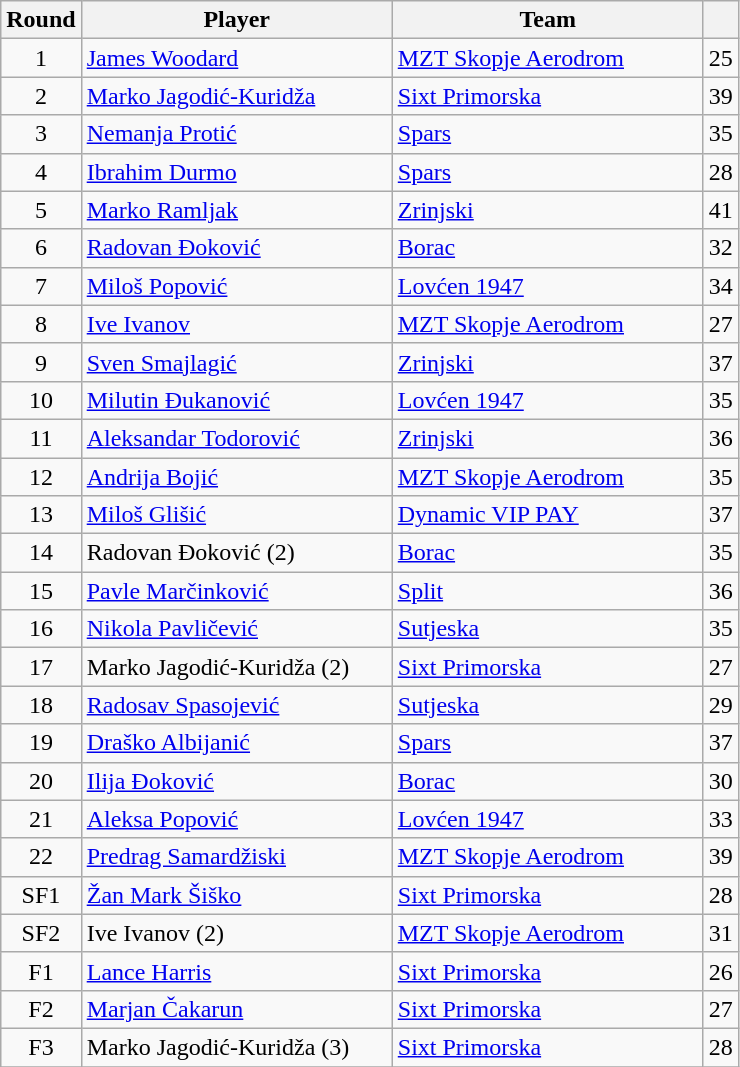<table class="wikitable sortable" style="text-align: center;">
<tr>
<th>Round</th>
<th style="width:200px;">Player</th>
<th style="width:200px;">Team</th>
<th><a href='#'></a></th>
</tr>
<tr>
<td>1</td>
<td align="left"> <a href='#'>James Woodard</a></td>
<td align="left"> <a href='#'>MZT Skopje Aerodrom</a></td>
<td>25</td>
</tr>
<tr>
<td>2</td>
<td align="left"> <a href='#'>Marko Jagodić-Kuridža</a></td>
<td align="left"> <a href='#'>Sixt Primorska</a></td>
<td>39</td>
</tr>
<tr>
<td>3</td>
<td align="left"> <a href='#'>Nemanja Protić</a></td>
<td align="left"> <a href='#'>Spars</a></td>
<td>35</td>
</tr>
<tr>
<td>4</td>
<td align="left"> <a href='#'>Ibrahim Durmo</a></td>
<td align="left"> <a href='#'>Spars</a></td>
<td>28</td>
</tr>
<tr>
<td>5</td>
<td align="left"> <a href='#'>Marko Ramljak</a></td>
<td align="left"> <a href='#'>Zrinjski</a></td>
<td>41</td>
</tr>
<tr>
<td>6</td>
<td align="left"> <a href='#'>Radovan Đoković</a></td>
<td align="left"> <a href='#'>Borac</a></td>
<td>32</td>
</tr>
<tr>
<td>7</td>
<td align="left"> <a href='#'>Miloš Popović</a></td>
<td align="left"> <a href='#'>Lovćen 1947</a></td>
<td>34</td>
</tr>
<tr>
<td>8</td>
<td align="left"> <a href='#'>Ive Ivanov</a></td>
<td align="left"> <a href='#'>MZT Skopje Aerodrom</a></td>
<td>27</td>
</tr>
<tr>
<td>9</td>
<td align="left"> <a href='#'>Sven Smajlagić</a></td>
<td align="left"> <a href='#'>Zrinjski</a></td>
<td>37</td>
</tr>
<tr>
<td>10</td>
<td align="left"> <a href='#'>Milutin Đukanović</a></td>
<td align="left"> <a href='#'>Lovćen 1947</a></td>
<td>35</td>
</tr>
<tr>
<td>11</td>
<td align="left"> <a href='#'>Aleksandar Todorović</a></td>
<td align="left"> <a href='#'>Zrinjski</a></td>
<td>36</td>
</tr>
<tr>
<td>12</td>
<td align="left"> <a href='#'>Andrija Bojić</a></td>
<td align="left"> <a href='#'>MZT Skopje Aerodrom</a></td>
<td>35</td>
</tr>
<tr>
<td>13</td>
<td align="left"> <a href='#'>Miloš Glišić</a></td>
<td align="left"> <a href='#'>Dynamic VIP PAY</a></td>
<td>37</td>
</tr>
<tr>
<td>14</td>
<td align="left"> Radovan Đoković (2)</td>
<td align="left"> <a href='#'>Borac</a></td>
<td>35</td>
</tr>
<tr>
<td>15</td>
<td align="left"> <a href='#'>Pavle Marčinković</a></td>
<td align="left"> <a href='#'>Split</a></td>
<td>36</td>
</tr>
<tr>
<td>16</td>
<td align="left"> <a href='#'>Nikola Pavličević</a></td>
<td align="left"> <a href='#'>Sutjeska</a></td>
<td>35</td>
</tr>
<tr>
<td>17</td>
<td align="left"> Marko Jagodić-Kuridža (2)</td>
<td align="left"> <a href='#'>Sixt Primorska</a></td>
<td>27</td>
</tr>
<tr>
<td>18</td>
<td align="left"> <a href='#'>Radosav Spasojević</a></td>
<td align="left"> <a href='#'>Sutjeska</a></td>
<td>29</td>
</tr>
<tr>
<td>19</td>
<td align="left"> <a href='#'>Draško Albijanić</a></td>
<td align="left"> <a href='#'>Spars</a></td>
<td>37</td>
</tr>
<tr>
<td>20</td>
<td align="left"> <a href='#'>Ilija Đoković</a></td>
<td align="left"> <a href='#'>Borac</a></td>
<td>30</td>
</tr>
<tr>
<td>21</td>
<td align="left"> <a href='#'>Aleksa Popović</a></td>
<td align="left"> <a href='#'>Lovćen 1947</a></td>
<td>33</td>
</tr>
<tr>
<td>22</td>
<td align="left"> <a href='#'>Predrag Samardžiski</a></td>
<td align="left"> <a href='#'>MZT Skopje Aerodrom</a></td>
<td>39</td>
</tr>
<tr>
<td>SF1</td>
<td align="left"> <a href='#'>Žan Mark Šiško</a></td>
<td align="left"> <a href='#'>Sixt Primorska</a></td>
<td>28</td>
</tr>
<tr>
<td>SF2</td>
<td align="left"> Ive Ivanov (2)</td>
<td align="left"> <a href='#'>MZT Skopje Aerodrom</a></td>
<td>31</td>
</tr>
<tr>
<td>F1</td>
<td align="left"> <a href='#'>Lance Harris</a></td>
<td align="left"> <a href='#'>Sixt Primorska</a></td>
<td>26</td>
</tr>
<tr>
<td>F2</td>
<td align="left"> <a href='#'>Marjan Čakarun</a></td>
<td align="left"> <a href='#'>Sixt Primorska</a></td>
<td>27</td>
</tr>
<tr>
<td>F3</td>
<td align="left"> Marko Jagodić-Kuridža (3)</td>
<td align="left"> <a href='#'>Sixt Primorska</a></td>
<td>28</td>
</tr>
<tr>
</tr>
</table>
